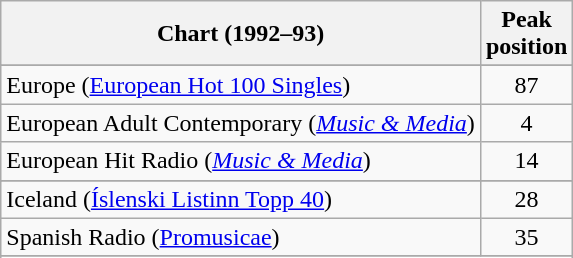<table class="wikitable sortable">
<tr>
<th>Chart (1992–93)</th>
<th>Peak<br>position</th>
</tr>
<tr>
</tr>
<tr>
<td>Europe (<a href='#'>European Hot 100 Singles</a>)</td>
<td align="center">87</td>
</tr>
<tr>
<td>European Adult Contemporary (<em><a href='#'>Music & Media</a></em>)</td>
<td align="center">4</td>
</tr>
<tr>
<td>European Hit Radio (<em><a href='#'>Music & Media</a></em>)</td>
<td align="center">14</td>
</tr>
<tr>
</tr>
<tr>
<td>Iceland (<a href='#'>Íslenski Listinn Topp 40</a>)</td>
<td align="center">28</td>
</tr>
<tr>
<td>Spanish Radio (<a href='#'>Promusicae</a>)</td>
<td align="center">35</td>
</tr>
<tr>
</tr>
<tr>
</tr>
</table>
